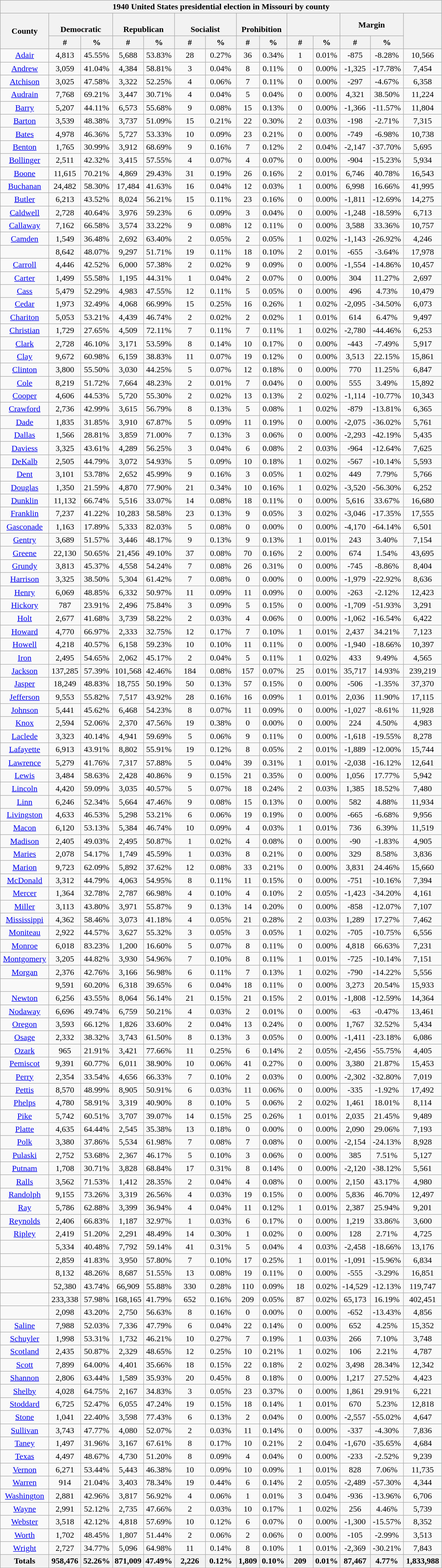<table class="wikitable sortable mw-collapsible mw-collapsed" style="text-align:center">
<tr>
<th colspan="14">1940 United States presidential election in Missouri by county</th>
</tr>
<tr>
<th rowspan="2">County</th>
<th colspan="2" style="text-align:center;"><br>Democratic</th>
<th colspan="2" style="text-align:center;"><br>Republican</th>
<th colspan="2" style="text-align:center;"><br>Socialist</th>
<th colspan="2" style="text-align:center;"><br>Prohibition</th>
<th colspan="2" style="text-align:center;"><br></th>
<th colspan="2" style="text-align:center;">Margin</th>
<th rowspan="2" style="text-align:center;"></th>
</tr>
<tr>
<th data-sort-type="number">#</th>
<th data-sort-type="number">%</th>
<th data-sort-type="number" width="7%">#</th>
<th data-sort-type="number" width="7%">%</th>
<th data-sort-type="number" width="7%">#</th>
<th data-sort-type="number" width="7%">%</th>
<th data-sort-type="number">#</th>
<th data-sort-type="number">%</th>
<th data-sort-type="number" width="6%">#</th>
<th data-sort-type="number" width="6%">%</th>
<th data-sort-type="number">#</th>
<th data-sort-type="number">%</th>
</tr>
<tr style="text-align:center;">
<td><a href='#'>Adair</a></td>
<td>4,813</td>
<td>45.55%</td>
<td>5,688</td>
<td>53.83%</td>
<td>28</td>
<td>0.27%</td>
<td>36</td>
<td>0.34%</td>
<td>1</td>
<td>0.01%</td>
<td>-875</td>
<td>-8.28%</td>
<td>10,566</td>
</tr>
<tr style="text-align:center;">
<td><a href='#'>Andrew</a></td>
<td>3,059</td>
<td>41.04%</td>
<td>4,384</td>
<td>58.81%</td>
<td>3</td>
<td>0.04%</td>
<td>8</td>
<td>0.11%</td>
<td>0</td>
<td>0.00%</td>
<td>-1,325</td>
<td>-17.78%</td>
<td>7,454</td>
</tr>
<tr style="text-align:center;">
<td><a href='#'>Atchison</a></td>
<td>3,025</td>
<td>47.58%</td>
<td>3,322</td>
<td>52.25%</td>
<td>4</td>
<td>0.06%</td>
<td>7</td>
<td>0.11%</td>
<td>0</td>
<td>0.00%</td>
<td>-297</td>
<td>-4.67%</td>
<td>6,358</td>
</tr>
<tr style="text-align:center;">
<td><a href='#'>Audrain</a></td>
<td>7,768</td>
<td>69.21%</td>
<td>3,447</td>
<td>30.71%</td>
<td>4</td>
<td>0.04%</td>
<td>5</td>
<td>0.04%</td>
<td>0</td>
<td>0.00%</td>
<td>4,321</td>
<td>38.50%</td>
<td>11,224</td>
</tr>
<tr style="text-align:center;">
<td><a href='#'>Barry</a></td>
<td>5,207</td>
<td>44.11%</td>
<td>6,573</td>
<td>55.68%</td>
<td>9</td>
<td>0.08%</td>
<td>15</td>
<td>0.13%</td>
<td>0</td>
<td>0.00%</td>
<td>-1,366</td>
<td>-11.57%</td>
<td>11,804</td>
</tr>
<tr style="text-align:center;">
<td><a href='#'>Barton</a></td>
<td>3,539</td>
<td>48.38%</td>
<td>3,737</td>
<td>51.09%</td>
<td>15</td>
<td>0.21%</td>
<td>22</td>
<td>0.30%</td>
<td>2</td>
<td>0.03%</td>
<td>-198</td>
<td>-2.71%</td>
<td>7,315</td>
</tr>
<tr style="text-align:center;">
<td><a href='#'>Bates</a></td>
<td>4,978</td>
<td>46.36%</td>
<td>5,727</td>
<td>53.33%</td>
<td>10</td>
<td>0.09%</td>
<td>23</td>
<td>0.21%</td>
<td>0</td>
<td>0.00%</td>
<td>-749</td>
<td>-6.98%</td>
<td>10,738</td>
</tr>
<tr style="text-align:center;">
<td><a href='#'>Benton</a></td>
<td>1,765</td>
<td>30.99%</td>
<td>3,912</td>
<td>68.69%</td>
<td>9</td>
<td>0.16%</td>
<td>7</td>
<td>0.12%</td>
<td>2</td>
<td>0.04%</td>
<td>-2,147</td>
<td>-37.70%</td>
<td>5,695</td>
</tr>
<tr style="text-align:center;">
<td><a href='#'>Bollinger</a></td>
<td>2,511</td>
<td>42.32%</td>
<td>3,415</td>
<td>57.55%</td>
<td>4</td>
<td>0.07%</td>
<td>4</td>
<td>0.07%</td>
<td>0</td>
<td>0.00%</td>
<td>-904</td>
<td>-15.23%</td>
<td>5,934</td>
</tr>
<tr style="text-align:center;">
<td><a href='#'>Boone</a></td>
<td>11,615</td>
<td>70.21%</td>
<td>4,869</td>
<td>29.43%</td>
<td>31</td>
<td>0.19%</td>
<td>26</td>
<td>0.16%</td>
<td>2</td>
<td>0.01%</td>
<td>6,746</td>
<td>40.78%</td>
<td>16,543</td>
</tr>
<tr style="text-align:center;">
<td><a href='#'>Buchanan</a></td>
<td>24,482</td>
<td>58.30%</td>
<td>17,484</td>
<td>41.63%</td>
<td>16</td>
<td>0.04%</td>
<td>12</td>
<td>0.03%</td>
<td>1</td>
<td>0.00%</td>
<td>6,998</td>
<td>16.66%</td>
<td>41,995</td>
</tr>
<tr style="text-align:center;">
<td><a href='#'>Butler</a></td>
<td>6,213</td>
<td>43.52%</td>
<td>8,024</td>
<td>56.21%</td>
<td>15</td>
<td>0.11%</td>
<td>23</td>
<td>0.16%</td>
<td>0</td>
<td>0.00%</td>
<td>-1,811</td>
<td>-12.69%</td>
<td>14,275</td>
</tr>
<tr style="text-align:center;">
<td><a href='#'>Caldwell</a></td>
<td>2,728</td>
<td>40.64%</td>
<td>3,976</td>
<td>59.23%</td>
<td>6</td>
<td>0.09%</td>
<td>3</td>
<td>0.04%</td>
<td>0</td>
<td>0.00%</td>
<td>-1,248</td>
<td>-18.59%</td>
<td>6,713</td>
</tr>
<tr style="text-align:center;">
<td><a href='#'>Callaway</a></td>
<td>7,162</td>
<td>66.58%</td>
<td>3,574</td>
<td>33.22%</td>
<td>9</td>
<td>0.08%</td>
<td>12</td>
<td>0.11%</td>
<td>0</td>
<td>0.00%</td>
<td>3,588</td>
<td>33.36%</td>
<td>10,757</td>
</tr>
<tr style="text-align:center;">
<td><a href='#'>Camden</a></td>
<td>1,549</td>
<td>36.48%</td>
<td>2,692</td>
<td>63.40%</td>
<td>2</td>
<td>0.05%</td>
<td>2</td>
<td>0.05%</td>
<td>1</td>
<td>0.02%</td>
<td>-1,143</td>
<td>-26.92%</td>
<td>4,246</td>
</tr>
<tr style="text-align:center;">
<td></td>
<td>8,642</td>
<td>48.07%</td>
<td>9,297</td>
<td>51.71%</td>
<td>19</td>
<td>0.11%</td>
<td>18</td>
<td>0.10%</td>
<td>2</td>
<td>0.01%</td>
<td>-655</td>
<td>-3.64%</td>
<td>17,978</td>
</tr>
<tr style="text-align:center;">
<td><a href='#'>Carroll</a></td>
<td>4,446</td>
<td>42.52%</td>
<td>6,000</td>
<td>57.38%</td>
<td>2</td>
<td>0.02%</td>
<td>9</td>
<td>0.09%</td>
<td>0</td>
<td>0.00%</td>
<td>-1,554</td>
<td>-14.86%</td>
<td>10,457</td>
</tr>
<tr style="text-align:center;">
<td><a href='#'>Carter</a></td>
<td>1,499</td>
<td>55.58%</td>
<td>1,195</td>
<td>44.31%</td>
<td>1</td>
<td>0.04%</td>
<td>2</td>
<td>0.07%</td>
<td>0</td>
<td>0.00%</td>
<td>304</td>
<td>11.27%</td>
<td>2,697</td>
</tr>
<tr style="text-align:center;">
<td><a href='#'>Cass</a></td>
<td>5,479</td>
<td>52.29%</td>
<td>4,983</td>
<td>47.55%</td>
<td>12</td>
<td>0.11%</td>
<td>5</td>
<td>0.05%</td>
<td>0</td>
<td>0.00%</td>
<td>496</td>
<td>4.73%</td>
<td>10,479</td>
</tr>
<tr style="text-align:center;">
<td><a href='#'>Cedar</a></td>
<td>1,973</td>
<td>32.49%</td>
<td>4,068</td>
<td>66.99%</td>
<td>15</td>
<td>0.25%</td>
<td>16</td>
<td>0.26%</td>
<td>1</td>
<td>0.02%</td>
<td>-2,095</td>
<td>-34.50%</td>
<td>6,073</td>
</tr>
<tr style="text-align:center;">
<td><a href='#'>Chariton</a></td>
<td>5,053</td>
<td>53.21%</td>
<td>4,439</td>
<td>46.74%</td>
<td>2</td>
<td>0.02%</td>
<td>2</td>
<td>0.02%</td>
<td>1</td>
<td>0.01%</td>
<td>614</td>
<td>6.47%</td>
<td>9,497</td>
</tr>
<tr style="text-align:center;">
<td><a href='#'>Christian</a></td>
<td>1,729</td>
<td>27.65%</td>
<td>4,509</td>
<td>72.11%</td>
<td>7</td>
<td>0.11%</td>
<td>7</td>
<td>0.11%</td>
<td>1</td>
<td>0.02%</td>
<td>-2,780</td>
<td>-44.46%</td>
<td>6,253</td>
</tr>
<tr style="text-align:center;">
<td><a href='#'>Clark</a></td>
<td>2,728</td>
<td>46.10%</td>
<td>3,171</td>
<td>53.59%</td>
<td>8</td>
<td>0.14%</td>
<td>10</td>
<td>0.17%</td>
<td>0</td>
<td>0.00%</td>
<td>-443</td>
<td>-7.49%</td>
<td>5,917</td>
</tr>
<tr style="text-align:center;">
<td><a href='#'>Clay</a></td>
<td>9,672</td>
<td>60.98%</td>
<td>6,159</td>
<td>38.83%</td>
<td>11</td>
<td>0.07%</td>
<td>19</td>
<td>0.12%</td>
<td>0</td>
<td>0.00%</td>
<td>3,513</td>
<td>22.15%</td>
<td>15,861</td>
</tr>
<tr style="text-align:center;">
<td><a href='#'>Clinton</a></td>
<td>3,800</td>
<td>55.50%</td>
<td>3,030</td>
<td>44.25%</td>
<td>5</td>
<td>0.07%</td>
<td>12</td>
<td>0.18%</td>
<td>0</td>
<td>0.00%</td>
<td>770</td>
<td>11.25%</td>
<td>6,847</td>
</tr>
<tr style="text-align:center;">
<td><a href='#'>Cole</a></td>
<td>8,219</td>
<td>51.72%</td>
<td>7,664</td>
<td>48.23%</td>
<td>2</td>
<td>0.01%</td>
<td>7</td>
<td>0.04%</td>
<td>0</td>
<td>0.00%</td>
<td>555</td>
<td>3.49%</td>
<td>15,892</td>
</tr>
<tr style="text-align:center;">
<td><a href='#'>Cooper</a></td>
<td>4,606</td>
<td>44.53%</td>
<td>5,720</td>
<td>55.30%</td>
<td>2</td>
<td>0.02%</td>
<td>13</td>
<td>0.13%</td>
<td>2</td>
<td>0.02%</td>
<td>-1,114</td>
<td>-10.77%</td>
<td>10,343</td>
</tr>
<tr style="text-align:center;">
<td><a href='#'>Crawford</a></td>
<td>2,736</td>
<td>42.99%</td>
<td>3,615</td>
<td>56.79%</td>
<td>8</td>
<td>0.13%</td>
<td>5</td>
<td>0.08%</td>
<td>1</td>
<td>0.02%</td>
<td>-879</td>
<td>-13.81%</td>
<td>6,365</td>
</tr>
<tr style="text-align:center;">
<td><a href='#'>Dade</a></td>
<td>1,835</td>
<td>31.85%</td>
<td>3,910</td>
<td>67.87%</td>
<td>5</td>
<td>0.09%</td>
<td>11</td>
<td>0.19%</td>
<td>0</td>
<td>0.00%</td>
<td>-2,075</td>
<td>-36.02%</td>
<td>5,761</td>
</tr>
<tr style="text-align:center;">
<td><a href='#'>Dallas</a></td>
<td>1,566</td>
<td>28.81%</td>
<td>3,859</td>
<td>71.00%</td>
<td>7</td>
<td>0.13%</td>
<td>3</td>
<td>0.06%</td>
<td>0</td>
<td>0.00%</td>
<td>-2,293</td>
<td>-42.19%</td>
<td>5,435</td>
</tr>
<tr style="text-align:center;">
<td><a href='#'>Daviess</a></td>
<td>3,325</td>
<td>43.61%</td>
<td>4,289</td>
<td>56.25%</td>
<td>3</td>
<td>0.04%</td>
<td>6</td>
<td>0.08%</td>
<td>2</td>
<td>0.03%</td>
<td>-964</td>
<td>-12.64%</td>
<td>7,625</td>
</tr>
<tr style="text-align:center;">
<td><a href='#'>DeKalb</a></td>
<td>2,505</td>
<td>44.79%</td>
<td>3,072</td>
<td>54.93%</td>
<td>5</td>
<td>0.09%</td>
<td>10</td>
<td>0.18%</td>
<td>1</td>
<td>0.02%</td>
<td>-567</td>
<td>-10.14%</td>
<td>5,593</td>
</tr>
<tr style="text-align:center;">
<td><a href='#'>Dent</a></td>
<td>3,101</td>
<td>53.78%</td>
<td>2,652</td>
<td>45.99%</td>
<td>9</td>
<td>0.16%</td>
<td>3</td>
<td>0.05%</td>
<td>1</td>
<td>0.02%</td>
<td>449</td>
<td>7.79%</td>
<td>5,766</td>
</tr>
<tr style="text-align:center;">
<td><a href='#'>Douglas</a></td>
<td>1,350</td>
<td>21.59%</td>
<td>4,870</td>
<td>77.90%</td>
<td>21</td>
<td>0.34%</td>
<td>10</td>
<td>0.16%</td>
<td>1</td>
<td>0.02%</td>
<td>-3,520</td>
<td>-56.30%</td>
<td>6,252</td>
</tr>
<tr style="text-align:center;">
<td><a href='#'>Dunklin</a></td>
<td>11,132</td>
<td>66.74%</td>
<td>5,516</td>
<td>33.07%</td>
<td>14</td>
<td>0.08%</td>
<td>18</td>
<td>0.11%</td>
<td>0</td>
<td>0.00%</td>
<td>5,616</td>
<td>33.67%</td>
<td>16,680</td>
</tr>
<tr style="text-align:center;">
<td><a href='#'>Franklin</a></td>
<td>7,237</td>
<td>41.22%</td>
<td>10,283</td>
<td>58.58%</td>
<td>23</td>
<td>0.13%</td>
<td>9</td>
<td>0.05%</td>
<td>3</td>
<td>0.02%</td>
<td>-3,046</td>
<td>-17.35%</td>
<td>17,555</td>
</tr>
<tr style="text-align:center;">
<td><a href='#'>Gasconade</a></td>
<td>1,163</td>
<td>17.89%</td>
<td>5,333</td>
<td>82.03%</td>
<td>5</td>
<td>0.08%</td>
<td>0</td>
<td>0.00%</td>
<td>0</td>
<td>0.00%</td>
<td>-4,170</td>
<td>-64.14%</td>
<td>6,501</td>
</tr>
<tr style="text-align:center;">
<td><a href='#'>Gentry</a></td>
<td>3,689</td>
<td>51.57%</td>
<td>3,446</td>
<td>48.17%</td>
<td>9</td>
<td>0.13%</td>
<td>9</td>
<td>0.13%</td>
<td>1</td>
<td>0.01%</td>
<td>243</td>
<td>3.40%</td>
<td>7,154</td>
</tr>
<tr style="text-align:center;">
<td><a href='#'>Greene</a></td>
<td>22,130</td>
<td>50.65%</td>
<td>21,456</td>
<td>49.10%</td>
<td>37</td>
<td>0.08%</td>
<td>70</td>
<td>0.16%</td>
<td>2</td>
<td>0.00%</td>
<td>674</td>
<td>1.54%</td>
<td>43,695</td>
</tr>
<tr style="text-align:center;">
<td><a href='#'>Grundy</a></td>
<td>3,813</td>
<td>45.37%</td>
<td>4,558</td>
<td>54.24%</td>
<td>7</td>
<td>0.08%</td>
<td>26</td>
<td>0.31%</td>
<td>0</td>
<td>0.00%</td>
<td>-745</td>
<td>-8.86%</td>
<td>8,404</td>
</tr>
<tr style="text-align:center;">
<td><a href='#'>Harrison</a></td>
<td>3,325</td>
<td>38.50%</td>
<td>5,304</td>
<td>61.42%</td>
<td>7</td>
<td>0.08%</td>
<td>0</td>
<td>0.00%</td>
<td>0</td>
<td>0.00%</td>
<td>-1,979</td>
<td>-22.92%</td>
<td>8,636</td>
</tr>
<tr style="text-align:center;">
<td><a href='#'>Henry</a></td>
<td>6,069</td>
<td>48.85%</td>
<td>6,332</td>
<td>50.97%</td>
<td>11</td>
<td>0.09%</td>
<td>11</td>
<td>0.09%</td>
<td>0</td>
<td>0.00%</td>
<td>-263</td>
<td>-2.12%</td>
<td>12,423</td>
</tr>
<tr style="text-align:center;">
<td><a href='#'>Hickory</a></td>
<td>787</td>
<td>23.91%</td>
<td>2,496</td>
<td>75.84%</td>
<td>3</td>
<td>0.09%</td>
<td>5</td>
<td>0.15%</td>
<td>0</td>
<td>0.00%</td>
<td>-1,709</td>
<td>-51.93%</td>
<td>3,291</td>
</tr>
<tr style="text-align:center;">
<td><a href='#'>Holt</a></td>
<td>2,677</td>
<td>41.68%</td>
<td>3,739</td>
<td>58.22%</td>
<td>2</td>
<td>0.03%</td>
<td>4</td>
<td>0.06%</td>
<td>0</td>
<td>0.00%</td>
<td>-1,062</td>
<td>-16.54%</td>
<td>6,422</td>
</tr>
<tr style="text-align:center;">
<td><a href='#'>Howard</a></td>
<td>4,770</td>
<td>66.97%</td>
<td>2,333</td>
<td>32.75%</td>
<td>12</td>
<td>0.17%</td>
<td>7</td>
<td>0.10%</td>
<td>1</td>
<td>0.01%</td>
<td>2,437</td>
<td>34.21%</td>
<td>7,123</td>
</tr>
<tr style="text-align:center;">
<td><a href='#'>Howell</a></td>
<td>4,218</td>
<td>40.57%</td>
<td>6,158</td>
<td>59.23%</td>
<td>10</td>
<td>0.10%</td>
<td>11</td>
<td>0.11%</td>
<td>0</td>
<td>0.00%</td>
<td>-1,940</td>
<td>-18.66%</td>
<td>10,397</td>
</tr>
<tr style="text-align:center;">
<td><a href='#'>Iron</a></td>
<td>2,495</td>
<td>54.65%</td>
<td>2,062</td>
<td>45.17%</td>
<td>2</td>
<td>0.04%</td>
<td>5</td>
<td>0.11%</td>
<td>1</td>
<td>0.02%</td>
<td>433</td>
<td>9.49%</td>
<td>4,565</td>
</tr>
<tr style="text-align:center;">
<td><a href='#'>Jackson</a></td>
<td>137,285</td>
<td>57.39%</td>
<td>101,568</td>
<td>42.46%</td>
<td>184</td>
<td>0.08%</td>
<td>157</td>
<td>0.07%</td>
<td>25</td>
<td>0.01%</td>
<td>35,717</td>
<td>14.93%</td>
<td>239,219</td>
</tr>
<tr style="text-align:center;">
<td><a href='#'>Jasper</a></td>
<td>18,249</td>
<td>48.83%</td>
<td>18,755</td>
<td>50.19%</td>
<td>50</td>
<td>0.13%</td>
<td>57</td>
<td>0.15%</td>
<td>0</td>
<td>0.00%</td>
<td>-506</td>
<td>-1.35%</td>
<td>37,370</td>
</tr>
<tr style="text-align:center;">
<td><a href='#'>Jefferson</a></td>
<td>9,553</td>
<td>55.82%</td>
<td>7,517</td>
<td>43.92%</td>
<td>28</td>
<td>0.16%</td>
<td>16</td>
<td>0.09%</td>
<td>1</td>
<td>0.01%</td>
<td>2,036</td>
<td>11.90%</td>
<td>17,115</td>
</tr>
<tr style="text-align:center;">
<td><a href='#'>Johnson</a></td>
<td>5,441</td>
<td>45.62%</td>
<td>6,468</td>
<td>54.23%</td>
<td>8</td>
<td>0.07%</td>
<td>11</td>
<td>0.09%</td>
<td>0</td>
<td>0.00%</td>
<td>-1,027</td>
<td>-8.61%</td>
<td>11,928</td>
</tr>
<tr style="text-align:center;">
<td><a href='#'>Knox</a></td>
<td>2,594</td>
<td>52.06%</td>
<td>2,370</td>
<td>47.56%</td>
<td>19</td>
<td>0.38%</td>
<td>0</td>
<td>0.00%</td>
<td>0</td>
<td>0.00%</td>
<td>224</td>
<td>4.50%</td>
<td>4,983</td>
</tr>
<tr style="text-align:center;">
<td><a href='#'>Laclede</a></td>
<td>3,323</td>
<td>40.14%</td>
<td>4,941</td>
<td>59.69%</td>
<td>5</td>
<td>0.06%</td>
<td>9</td>
<td>0.11%</td>
<td>0</td>
<td>0.00%</td>
<td>-1,618</td>
<td>-19.55%</td>
<td>8,278</td>
</tr>
<tr style="text-align:center;">
<td><a href='#'>Lafayette</a></td>
<td>6,913</td>
<td>43.91%</td>
<td>8,802</td>
<td>55.91%</td>
<td>19</td>
<td>0.12%</td>
<td>8</td>
<td>0.05%</td>
<td>2</td>
<td>0.01%</td>
<td>-1,889</td>
<td>-12.00%</td>
<td>15,744</td>
</tr>
<tr style="text-align:center;">
<td><a href='#'>Lawrence</a></td>
<td>5,279</td>
<td>41.76%</td>
<td>7,317</td>
<td>57.88%</td>
<td>5</td>
<td>0.04%</td>
<td>39</td>
<td>0.31%</td>
<td>1</td>
<td>0.01%</td>
<td>-2,038</td>
<td>-16.12%</td>
<td>12,641</td>
</tr>
<tr style="text-align:center;">
<td><a href='#'>Lewis</a></td>
<td>3,484</td>
<td>58.63%</td>
<td>2,428</td>
<td>40.86%</td>
<td>9</td>
<td>0.15%</td>
<td>21</td>
<td>0.35%</td>
<td>0</td>
<td>0.00%</td>
<td>1,056</td>
<td>17.77%</td>
<td>5,942</td>
</tr>
<tr style="text-align:center;">
<td><a href='#'>Lincoln</a></td>
<td>4,420</td>
<td>59.09%</td>
<td>3,035</td>
<td>40.57%</td>
<td>5</td>
<td>0.07%</td>
<td>18</td>
<td>0.24%</td>
<td>2</td>
<td>0.03%</td>
<td>1,385</td>
<td>18.52%</td>
<td>7,480</td>
</tr>
<tr style="text-align:center;">
<td><a href='#'>Linn</a></td>
<td>6,246</td>
<td>52.34%</td>
<td>5,664</td>
<td>47.46%</td>
<td>9</td>
<td>0.08%</td>
<td>15</td>
<td>0.13%</td>
<td>0</td>
<td>0.00%</td>
<td>582</td>
<td>4.88%</td>
<td>11,934</td>
</tr>
<tr style="text-align:center;">
<td><a href='#'>Livingston</a></td>
<td>4,633</td>
<td>46.53%</td>
<td>5,298</td>
<td>53.21%</td>
<td>6</td>
<td>0.06%</td>
<td>19</td>
<td>0.19%</td>
<td>0</td>
<td>0.00%</td>
<td>-665</td>
<td>-6.68%</td>
<td>9,956</td>
</tr>
<tr style="text-align:center;">
<td><a href='#'>Macon</a></td>
<td>6,120</td>
<td>53.13%</td>
<td>5,384</td>
<td>46.74%</td>
<td>10</td>
<td>0.09%</td>
<td>4</td>
<td>0.03%</td>
<td>1</td>
<td>0.01%</td>
<td>736</td>
<td>6.39%</td>
<td>11,519</td>
</tr>
<tr style="text-align:center;">
<td><a href='#'>Madison</a></td>
<td>2,405</td>
<td>49.03%</td>
<td>2,495</td>
<td>50.87%</td>
<td>1</td>
<td>0.02%</td>
<td>4</td>
<td>0.08%</td>
<td>0</td>
<td>0.00%</td>
<td>-90</td>
<td>-1.83%</td>
<td>4,905</td>
</tr>
<tr style="text-align:center;">
<td><a href='#'>Maries</a></td>
<td>2,078</td>
<td>54.17%</td>
<td>1,749</td>
<td>45.59%</td>
<td>1</td>
<td>0.03%</td>
<td>8</td>
<td>0.21%</td>
<td>0</td>
<td>0.00%</td>
<td>329</td>
<td>8.58%</td>
<td>3,836</td>
</tr>
<tr style="text-align:center;">
<td><a href='#'>Marion</a></td>
<td>9,723</td>
<td>62.09%</td>
<td>5,892</td>
<td>37.62%</td>
<td>12</td>
<td>0.08%</td>
<td>33</td>
<td>0.21%</td>
<td>0</td>
<td>0.00%</td>
<td>3,831</td>
<td>24.46%</td>
<td>15,660</td>
</tr>
<tr style="text-align:center;">
<td><a href='#'>McDonald</a></td>
<td>3,312</td>
<td>44.79%</td>
<td>4,063</td>
<td>54.95%</td>
<td>8</td>
<td>0.11%</td>
<td>11</td>
<td>0.15%</td>
<td>0</td>
<td>0.00%</td>
<td>-751</td>
<td>-10.16%</td>
<td>7,394</td>
</tr>
<tr style="text-align:center;">
<td><a href='#'>Mercer</a></td>
<td>1,364</td>
<td>32.78%</td>
<td>2,787</td>
<td>66.98%</td>
<td>4</td>
<td>0.10%</td>
<td>4</td>
<td>0.10%</td>
<td>2</td>
<td>0.05%</td>
<td>-1,423</td>
<td>-34.20%</td>
<td>4,161</td>
</tr>
<tr style="text-align:center;">
<td><a href='#'>Miller</a></td>
<td>3,113</td>
<td>43.80%</td>
<td>3,971</td>
<td>55.87%</td>
<td>9</td>
<td>0.13%</td>
<td>14</td>
<td>0.20%</td>
<td>0</td>
<td>0.00%</td>
<td>-858</td>
<td>-12.07%</td>
<td>7,107</td>
</tr>
<tr style="text-align:center;">
<td><a href='#'>Mississippi</a></td>
<td>4,362</td>
<td>58.46%</td>
<td>3,073</td>
<td>41.18%</td>
<td>4</td>
<td>0.05%</td>
<td>21</td>
<td>0.28%</td>
<td>2</td>
<td>0.03%</td>
<td>1,289</td>
<td>17.27%</td>
<td>7,462</td>
</tr>
<tr style="text-align:center;">
<td><a href='#'>Moniteau</a></td>
<td>2,922</td>
<td>44.57%</td>
<td>3,627</td>
<td>55.32%</td>
<td>3</td>
<td>0.05%</td>
<td>3</td>
<td>0.05%</td>
<td>1</td>
<td>0.02%</td>
<td>-705</td>
<td>-10.75%</td>
<td>6,556</td>
</tr>
<tr style="text-align:center;">
<td><a href='#'>Monroe</a></td>
<td>6,018</td>
<td>83.23%</td>
<td>1,200</td>
<td>16.60%</td>
<td>5</td>
<td>0.07%</td>
<td>8</td>
<td>0.11%</td>
<td>0</td>
<td>0.00%</td>
<td>4,818</td>
<td>66.63%</td>
<td>7,231</td>
</tr>
<tr style="text-align:center;">
<td><a href='#'>Montgomery</a></td>
<td>3,205</td>
<td>44.82%</td>
<td>3,930</td>
<td>54.96%</td>
<td>7</td>
<td>0.10%</td>
<td>8</td>
<td>0.11%</td>
<td>1</td>
<td>0.01%</td>
<td>-725</td>
<td>-10.14%</td>
<td>7,151</td>
</tr>
<tr style="text-align:center;">
<td><a href='#'>Morgan</a></td>
<td>2,376</td>
<td>42.76%</td>
<td>3,166</td>
<td>56.98%</td>
<td>6</td>
<td>0.11%</td>
<td>7</td>
<td>0.13%</td>
<td>1</td>
<td>0.02%</td>
<td>-790</td>
<td>-14.22%</td>
<td>5,556</td>
</tr>
<tr style="text-align:center;">
<td></td>
<td>9,591</td>
<td>60.20%</td>
<td>6,318</td>
<td>39.65%</td>
<td>6</td>
<td>0.04%</td>
<td>18</td>
<td>0.11%</td>
<td>0</td>
<td>0.00%</td>
<td>3,273</td>
<td>20.54%</td>
<td>15,933</td>
</tr>
<tr style="text-align:center;">
<td><a href='#'>Newton</a></td>
<td>6,256</td>
<td>43.55%</td>
<td>8,064</td>
<td>56.14%</td>
<td>21</td>
<td>0.15%</td>
<td>21</td>
<td>0.15%</td>
<td>2</td>
<td>0.01%</td>
<td>-1,808</td>
<td>-12.59%</td>
<td>14,364</td>
</tr>
<tr style="text-align:center;">
<td><a href='#'>Nodaway</a></td>
<td>6,696</td>
<td>49.74%</td>
<td>6,759</td>
<td>50.21%</td>
<td>4</td>
<td>0.03%</td>
<td>2</td>
<td>0.01%</td>
<td>0</td>
<td>0.00%</td>
<td>-63</td>
<td>-0.47%</td>
<td>13,461</td>
</tr>
<tr style="text-align:center;">
<td><a href='#'>Oregon</a></td>
<td>3,593</td>
<td>66.12%</td>
<td>1,826</td>
<td>33.60%</td>
<td>2</td>
<td>0.04%</td>
<td>13</td>
<td>0.24%</td>
<td>0</td>
<td>0.00%</td>
<td>1,767</td>
<td>32.52%</td>
<td>5,434</td>
</tr>
<tr style="text-align:center;">
<td><a href='#'>Osage</a></td>
<td>2,332</td>
<td>38.32%</td>
<td>3,743</td>
<td>61.50%</td>
<td>8</td>
<td>0.13%</td>
<td>3</td>
<td>0.05%</td>
<td>0</td>
<td>0.00%</td>
<td>-1,411</td>
<td>-23.18%</td>
<td>6,086</td>
</tr>
<tr style="text-align:center;">
<td><a href='#'>Ozark</a></td>
<td>965</td>
<td>21.91%</td>
<td>3,421</td>
<td>77.66%</td>
<td>11</td>
<td>0.25%</td>
<td>6</td>
<td>0.14%</td>
<td>2</td>
<td>0.05%</td>
<td>-2,456</td>
<td>-55.75%</td>
<td>4,405</td>
</tr>
<tr style="text-align:center;">
<td><a href='#'>Pemiscot</a></td>
<td>9,391</td>
<td>60.77%</td>
<td>6,011</td>
<td>38.90%</td>
<td>10</td>
<td>0.06%</td>
<td>41</td>
<td>0.27%</td>
<td>0</td>
<td>0.00%</td>
<td>3,380</td>
<td>21.87%</td>
<td>15,453</td>
</tr>
<tr style="text-align:center;">
<td><a href='#'>Perry</a></td>
<td>2,354</td>
<td>33.54%</td>
<td>4,656</td>
<td>66.33%</td>
<td>7</td>
<td>0.10%</td>
<td>2</td>
<td>0.03%</td>
<td>0</td>
<td>0.00%</td>
<td>-2,302</td>
<td>-32.80%</td>
<td>7,019</td>
</tr>
<tr style="text-align:center;">
<td><a href='#'>Pettis</a></td>
<td>8,570</td>
<td>48.99%</td>
<td>8,905</td>
<td>50.91%</td>
<td>6</td>
<td>0.03%</td>
<td>11</td>
<td>0.06%</td>
<td>0</td>
<td>0.00%</td>
<td>-335</td>
<td>-1.92%</td>
<td>17,492</td>
</tr>
<tr style="text-align:center;">
<td><a href='#'>Phelps</a></td>
<td>4,780</td>
<td>58.91%</td>
<td>3,319</td>
<td>40.90%</td>
<td>8</td>
<td>0.10%</td>
<td>5</td>
<td>0.06%</td>
<td>2</td>
<td>0.02%</td>
<td>1,461</td>
<td>18.01%</td>
<td>8,114</td>
</tr>
<tr style="text-align:center;">
<td><a href='#'>Pike</a></td>
<td>5,742</td>
<td>60.51%</td>
<td>3,707</td>
<td>39.07%</td>
<td>14</td>
<td>0.15%</td>
<td>25</td>
<td>0.26%</td>
<td>1</td>
<td>0.01%</td>
<td>2,035</td>
<td>21.45%</td>
<td>9,489</td>
</tr>
<tr style="text-align:center;">
<td><a href='#'>Platte</a></td>
<td>4,635</td>
<td>64.44%</td>
<td>2,545</td>
<td>35.38%</td>
<td>13</td>
<td>0.18%</td>
<td>0</td>
<td>0.00%</td>
<td>0</td>
<td>0.00%</td>
<td>2,090</td>
<td>29.06%</td>
<td>7,193</td>
</tr>
<tr style="text-align:center;">
<td><a href='#'>Polk</a></td>
<td>3,380</td>
<td>37.86%</td>
<td>5,534</td>
<td>61.98%</td>
<td>7</td>
<td>0.08%</td>
<td>7</td>
<td>0.08%</td>
<td>0</td>
<td>0.00%</td>
<td>-2,154</td>
<td>-24.13%</td>
<td>8,928</td>
</tr>
<tr style="text-align:center;">
<td><a href='#'>Pulaski</a></td>
<td>2,752</td>
<td>53.68%</td>
<td>2,367</td>
<td>46.17%</td>
<td>5</td>
<td>0.10%</td>
<td>3</td>
<td>0.06%</td>
<td>0</td>
<td>0.00%</td>
<td>385</td>
<td>7.51%</td>
<td>5,127</td>
</tr>
<tr style="text-align:center;">
<td><a href='#'>Putnam</a></td>
<td>1,708</td>
<td>30.71%</td>
<td>3,828</td>
<td>68.84%</td>
<td>17</td>
<td>0.31%</td>
<td>8</td>
<td>0.14%</td>
<td>0</td>
<td>0.00%</td>
<td>-2,120</td>
<td>-38.12%</td>
<td>5,561</td>
</tr>
<tr style="text-align:center;">
<td><a href='#'>Ralls</a></td>
<td>3,562</td>
<td>71.53%</td>
<td>1,412</td>
<td>28.35%</td>
<td>2</td>
<td>0.04%</td>
<td>4</td>
<td>0.08%</td>
<td>0</td>
<td>0.00%</td>
<td>2,150</td>
<td>43.17%</td>
<td>4,980</td>
</tr>
<tr style="text-align:center;">
<td><a href='#'>Randolph</a></td>
<td>9,155</td>
<td>73.26%</td>
<td>3,319</td>
<td>26.56%</td>
<td>4</td>
<td>0.03%</td>
<td>19</td>
<td>0.15%</td>
<td>0</td>
<td>0.00%</td>
<td>5,836</td>
<td>46.70%</td>
<td>12,497</td>
</tr>
<tr style="text-align:center;">
<td><a href='#'>Ray</a></td>
<td>5,786</td>
<td>62.88%</td>
<td>3,399</td>
<td>36.94%</td>
<td>4</td>
<td>0.04%</td>
<td>11</td>
<td>0.12%</td>
<td>1</td>
<td>0.01%</td>
<td>2,387</td>
<td>25.94%</td>
<td>9,201</td>
</tr>
<tr style="text-align:center;">
<td><a href='#'>Reynolds</a></td>
<td>2,406</td>
<td>66.83%</td>
<td>1,187</td>
<td>32.97%</td>
<td>1</td>
<td>0.03%</td>
<td>6</td>
<td>0.17%</td>
<td>0</td>
<td>0.00%</td>
<td>1,219</td>
<td>33.86%</td>
<td>3,600</td>
</tr>
<tr style="text-align:center;">
<td><a href='#'>Ripley</a></td>
<td>2,419</td>
<td>51.20%</td>
<td>2,291</td>
<td>48.49%</td>
<td>14</td>
<td>0.30%</td>
<td>1</td>
<td>0.02%</td>
<td>0</td>
<td>0.00%</td>
<td>128</td>
<td>2.71%</td>
<td>4,725</td>
</tr>
<tr style="text-align:center;">
<td></td>
<td>5,334</td>
<td>40.48%</td>
<td>7,792</td>
<td>59.14%</td>
<td>41</td>
<td>0.31%</td>
<td>5</td>
<td>0.04%</td>
<td>4</td>
<td>0.03%</td>
<td>-2,458</td>
<td>-18.66%</td>
<td>13,176</td>
</tr>
<tr style="text-align:center;">
<td></td>
<td>2,859</td>
<td>41.83%</td>
<td>3,950</td>
<td>57.80%</td>
<td>7</td>
<td>0.10%</td>
<td>17</td>
<td>0.25%</td>
<td>1</td>
<td>0.01%</td>
<td>-1,091</td>
<td>-15.96%</td>
<td>6,834</td>
</tr>
<tr style="text-align:center;">
<td></td>
<td>8,132</td>
<td>48.26%</td>
<td>8,687</td>
<td>51.55%</td>
<td>13</td>
<td>0.08%</td>
<td>19</td>
<td>0.11%</td>
<td>0</td>
<td>0.00%</td>
<td>-555</td>
<td>-3.29%</td>
<td>16,851</td>
</tr>
<tr style="text-align:center;">
<td></td>
<td>52,380</td>
<td>43.74%</td>
<td>66,909</td>
<td>55.88%</td>
<td>330</td>
<td>0.28%</td>
<td>110</td>
<td>0.09%</td>
<td>18</td>
<td>0.02%</td>
<td>-14,529</td>
<td>-12.13%</td>
<td>119,747</td>
</tr>
<tr style="text-align:center;">
<td></td>
<td>233,338</td>
<td>57.98%</td>
<td>168,165</td>
<td>41.79%</td>
<td>652</td>
<td>0.16%</td>
<td>209</td>
<td>0.05%</td>
<td>87</td>
<td>0.02%</td>
<td>65,173</td>
<td>16.19%</td>
<td>402,451</td>
</tr>
<tr style="text-align:center;">
<td></td>
<td>2,098</td>
<td>43.20%</td>
<td>2,750</td>
<td>56.63%</td>
<td>8</td>
<td>0.16%</td>
<td>0</td>
<td>0.00%</td>
<td>0</td>
<td>0.00%</td>
<td>-652</td>
<td>-13.43%</td>
<td>4,856</td>
</tr>
<tr style="text-align:center;">
<td><a href='#'>Saline</a></td>
<td>7,988</td>
<td>52.03%</td>
<td>7,336</td>
<td>47.79%</td>
<td>6</td>
<td>0.04%</td>
<td>22</td>
<td>0.14%</td>
<td>0</td>
<td>0.00%</td>
<td>652</td>
<td>4.25%</td>
<td>15,352</td>
</tr>
<tr style="text-align:center;">
<td><a href='#'>Schuyler</a></td>
<td>1,998</td>
<td>53.31%</td>
<td>1,732</td>
<td>46.21%</td>
<td>10</td>
<td>0.27%</td>
<td>7</td>
<td>0.19%</td>
<td>1</td>
<td>0.03%</td>
<td>266</td>
<td>7.10%</td>
<td>3,748</td>
</tr>
<tr style="text-align:center;">
<td><a href='#'>Scotland</a></td>
<td>2,435</td>
<td>50.87%</td>
<td>2,329</td>
<td>48.65%</td>
<td>12</td>
<td>0.25%</td>
<td>10</td>
<td>0.21%</td>
<td>1</td>
<td>0.02%</td>
<td>106</td>
<td>2.21%</td>
<td>4,787</td>
</tr>
<tr style="text-align:center;">
<td><a href='#'>Scott</a></td>
<td>7,899</td>
<td>64.00%</td>
<td>4,401</td>
<td>35.66%</td>
<td>18</td>
<td>0.15%</td>
<td>22</td>
<td>0.18%</td>
<td>2</td>
<td>0.02%</td>
<td>3,498</td>
<td>28.34%</td>
<td>12,342</td>
</tr>
<tr style="text-align:center;">
<td><a href='#'>Shannon</a></td>
<td>2,806</td>
<td>63.44%</td>
<td>1,589</td>
<td>35.93%</td>
<td>20</td>
<td>0.45%</td>
<td>8</td>
<td>0.18%</td>
<td>0</td>
<td>0.00%</td>
<td>1,217</td>
<td>27.52%</td>
<td>4,423</td>
</tr>
<tr style="text-align:center;">
<td><a href='#'>Shelby</a></td>
<td>4,028</td>
<td>64.75%</td>
<td>2,167</td>
<td>34.83%</td>
<td>3</td>
<td>0.05%</td>
<td>23</td>
<td>0.37%</td>
<td>0</td>
<td>0.00%</td>
<td>1,861</td>
<td>29.91%</td>
<td>6,221</td>
</tr>
<tr style="text-align:center;">
<td><a href='#'>Stoddard</a></td>
<td>6,725</td>
<td>52.47%</td>
<td>6,055</td>
<td>47.24%</td>
<td>19</td>
<td>0.15%</td>
<td>18</td>
<td>0.14%</td>
<td>1</td>
<td>0.01%</td>
<td>670</td>
<td>5.23%</td>
<td>12,818</td>
</tr>
<tr style="text-align:center;">
<td><a href='#'>Stone</a></td>
<td>1,041</td>
<td>22.40%</td>
<td>3,598</td>
<td>77.43%</td>
<td>6</td>
<td>0.13%</td>
<td>2</td>
<td>0.04%</td>
<td>0</td>
<td>0.00%</td>
<td>-2,557</td>
<td>-55.02%</td>
<td>4,647</td>
</tr>
<tr style="text-align:center;">
<td><a href='#'>Sullivan</a></td>
<td>3,743</td>
<td>47.77%</td>
<td>4,080</td>
<td>52.07%</td>
<td>2</td>
<td>0.03%</td>
<td>11</td>
<td>0.14%</td>
<td>0</td>
<td>0.00%</td>
<td>-337</td>
<td>-4.30%</td>
<td>7,836</td>
</tr>
<tr style="text-align:center;">
<td><a href='#'>Taney</a></td>
<td>1,497</td>
<td>31.96%</td>
<td>3,167</td>
<td>67.61%</td>
<td>8</td>
<td>0.17%</td>
<td>10</td>
<td>0.21%</td>
<td>2</td>
<td>0.04%</td>
<td>-1,670</td>
<td>-35.65%</td>
<td>4,684</td>
</tr>
<tr style="text-align:center;">
<td><a href='#'>Texas</a></td>
<td>4,497</td>
<td>48.67%</td>
<td>4,730</td>
<td>51.20%</td>
<td>8</td>
<td>0.09%</td>
<td>4</td>
<td>0.04%</td>
<td>0</td>
<td>0.00%</td>
<td>-233</td>
<td>-2.52%</td>
<td>9,239</td>
</tr>
<tr style="text-align:center;">
<td><a href='#'>Vernon</a></td>
<td>6,271</td>
<td>53.44%</td>
<td>5,443</td>
<td>46.38%</td>
<td>10</td>
<td>0.09%</td>
<td>10</td>
<td>0.09%</td>
<td>1</td>
<td>0.01%</td>
<td>828</td>
<td>7.06%</td>
<td>11,735</td>
</tr>
<tr style="text-align:center;">
<td><a href='#'>Warren</a></td>
<td>914</td>
<td>21.04%</td>
<td>3,403</td>
<td>78.34%</td>
<td>19</td>
<td>0.44%</td>
<td>6</td>
<td>0.14%</td>
<td>2</td>
<td>0.05%</td>
<td>-2,489</td>
<td>-57.30%</td>
<td>4,344</td>
</tr>
<tr style="text-align:center;">
<td><a href='#'>Washington</a></td>
<td>2,881</td>
<td>42.96%</td>
<td>3,817</td>
<td>56.92%</td>
<td>4</td>
<td>0.06%</td>
<td>1</td>
<td>0.01%</td>
<td>3</td>
<td>0.04%</td>
<td>-936</td>
<td>-13.96%</td>
<td>6,706</td>
</tr>
<tr style="text-align:center;">
<td><a href='#'>Wayne</a></td>
<td>2,991</td>
<td>52.12%</td>
<td>2,735</td>
<td>47.66%</td>
<td>2</td>
<td>0.03%</td>
<td>10</td>
<td>0.17%</td>
<td>1</td>
<td>0.02%</td>
<td>256</td>
<td>4.46%</td>
<td>5,739</td>
</tr>
<tr style="text-align:center;">
<td><a href='#'>Webster</a></td>
<td>3,518</td>
<td>42.12%</td>
<td>4,818</td>
<td>57.69%</td>
<td>10</td>
<td>0.12%</td>
<td>6</td>
<td>0.07%</td>
<td>0</td>
<td>0.00%</td>
<td>-1,300</td>
<td>-15.57%</td>
<td>8,352</td>
</tr>
<tr style="text-align:center;">
<td><a href='#'>Worth</a></td>
<td>1,702</td>
<td>48.45%</td>
<td>1,807</td>
<td>51.44%</td>
<td>2</td>
<td>0.06%</td>
<td>2</td>
<td>0.06%</td>
<td>0</td>
<td>0.00%</td>
<td>-105</td>
<td>-2.99%</td>
<td>3,513</td>
</tr>
<tr style="text-align:center;">
<td><a href='#'>Wright</a></td>
<td>2,727</td>
<td>34.77%</td>
<td>5,096</td>
<td>64.98%</td>
<td>11</td>
<td>0.14%</td>
<td>8</td>
<td>0.10%</td>
<td>1</td>
<td>0.01%</td>
<td>-2,369</td>
<td>-30.21%</td>
<td>7,843</td>
</tr>
<tr style="text-align:center;">
<th>Totals</th>
<th>958,476</th>
<th>52.26%</th>
<th>871,009</th>
<th>47.49%</th>
<th>2,226</th>
<th>0.12%</th>
<th>1,809</th>
<th>0.10%</th>
<th>209</th>
<th>0.01%</th>
<th>87,467</th>
<th>4.77%</th>
<th>1,833,988</th>
</tr>
</table>
